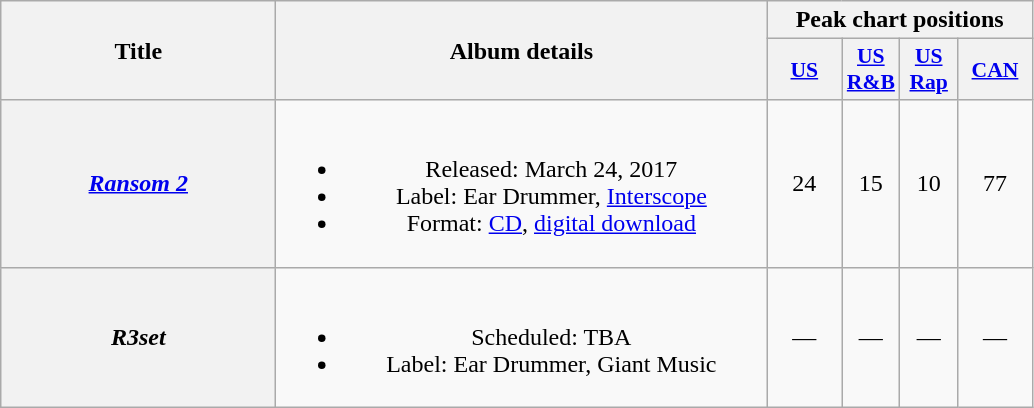<table class="wikitable plainrowheaders" style="text-align:center;">
<tr>
<th scope="col" rowspan="2" style="width:11em;">Title</th>
<th scope="col" rowspan="2" style="width:20em;">Album details</th>
<th scope="col" colspan="4">Peak chart positions</th>
</tr>
<tr>
<th scope="col" style="width:3em;font-size:90%;"><a href='#'>US</a><br></th>
<th scope="col" style="width:2.2em;font-size:90%;"><a href='#'>US R&B</a><br></th>
<th scope="col" style="width:2.2em;font-size:90%;"><a href='#'>US Rap</a><br></th>
<th scope="col" style="width:3em;font-size:90%;"><a href='#'>CAN</a><br></th>
</tr>
<tr>
<th scope="row"><em><a href='#'>Ransom 2</a></em></th>
<td><br><ul><li>Released: March 24, 2017</li><li>Label: Ear Drummer, <a href='#'>Interscope</a></li><li>Format: <a href='#'>CD</a>, <a href='#'>digital download</a></li></ul></td>
<td>24</td>
<td>15</td>
<td>10</td>
<td>77</td>
</tr>
<tr>
<th scope="row"><em>R3set</em></th>
<td><br><ul><li>Scheduled: TBA</li><li>Label: Ear Drummer, Giant Music</li></ul></td>
<td>—</td>
<td>—</td>
<td>—</td>
<td>—</td>
</tr>
</table>
